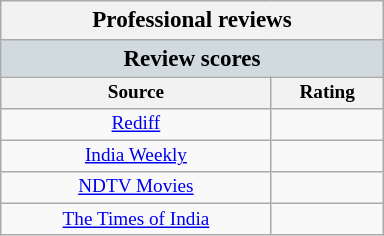<table class="wikitable infobox" style="float:right; width:20em; font-size:80%; text-align:center; margin:0.5em 0 0.5em 1em; padding:0;" cellpadding="0">
<tr>
<th colspan="2" style="font-size:120%;">Professional reviews</th>
</tr>
<tr>
<th colspan="2" style="background:#d1dbdf; font-size:120%;">Review scores</th>
</tr>
<tr>
<th>Source</th>
<th>Rating</th>
</tr>
<tr>
<td><a href='#'>Rediff</a></td>
<td></td>
</tr>
<tr>
<td><a href='#'>India Weekly</a></td>
<td></td>
</tr>
<tr>
<td><a href='#'>NDTV Movies</a></td>
<td></td>
</tr>
<tr>
<td><a href='#'>The Times of India</a></td>
<td></td>
</tr>
</table>
